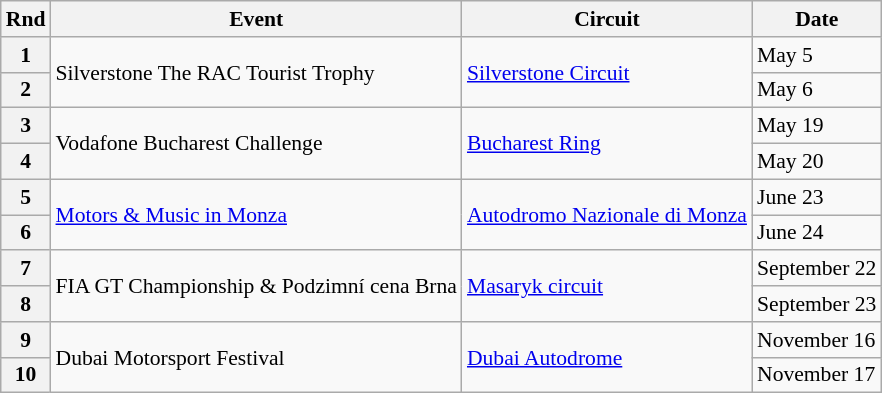<table class="wikitable" style="font-size: 90%;">
<tr>
<th>Rnd</th>
<th>Event</th>
<th>Circuit</th>
<th>Date</th>
</tr>
<tr>
<th>1</th>
<td rowspan=2> Silverstone The RAC Tourist Trophy</td>
<td rowspan=2><a href='#'>Silverstone Circuit</a></td>
<td>May 5</td>
</tr>
<tr>
<th>2</th>
<td>May 6</td>
</tr>
<tr>
<th>3</th>
<td rowspan=2> Vodafone Bucharest Challenge</td>
<td rowspan=2><a href='#'>Bucharest Ring</a></td>
<td>May 19</td>
</tr>
<tr>
<th>4</th>
<td>May 20</td>
</tr>
<tr>
<th>5</th>
<td rowspan=2> <a href='#'>Motors & Music in Monza</a></td>
<td rowspan=2><a href='#'>Autodromo Nazionale di Monza</a></td>
<td>June 23</td>
</tr>
<tr>
<th>6</th>
<td>June 24</td>
</tr>
<tr>
<th>7</th>
<td rowspan=2> FIA GT Championship & Podzimní cena Brna</td>
<td rowspan=2><a href='#'>Masaryk circuit</a></td>
<td>September 22</td>
</tr>
<tr>
<th>8</th>
<td>September 23</td>
</tr>
<tr>
<th>9</th>
<td rowspan=2> Dubai Motorsport Festival</td>
<td rowspan=2><a href='#'>Dubai Autodrome</a></td>
<td>November 16</td>
</tr>
<tr>
<th>10</th>
<td>November 17</td>
</tr>
</table>
